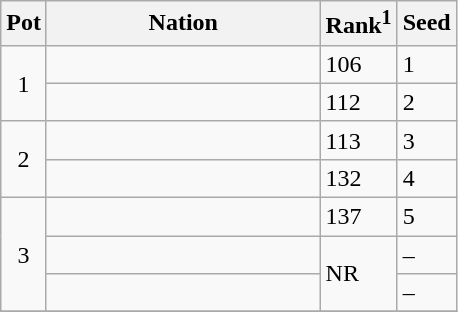<table class="wikitable">
<tr>
<th>Pot</th>
<th width="175">Nation</th>
<th>Rank<sup>1</sup></th>
<th>Seed</th>
</tr>
<tr>
<td rowspan=2 style="text-align:center;">1</td>
<td></td>
<td>106</td>
<td>1</td>
</tr>
<tr>
<td></td>
<td>112</td>
<td>2</td>
</tr>
<tr>
<td rowspan=2 style="text-align:center;">2</td>
<td></td>
<td>113</td>
<td>3</td>
</tr>
<tr>
<td></td>
<td>132</td>
<td>4</td>
</tr>
<tr>
<td rowspan=3 style="text-align:center;">3</td>
<td></td>
<td>137</td>
<td>5</td>
</tr>
<tr>
<td></td>
<td rowspan=2>NR</td>
<td>–</td>
</tr>
<tr>
<td></td>
<td>–</td>
</tr>
<tr>
</tr>
</table>
